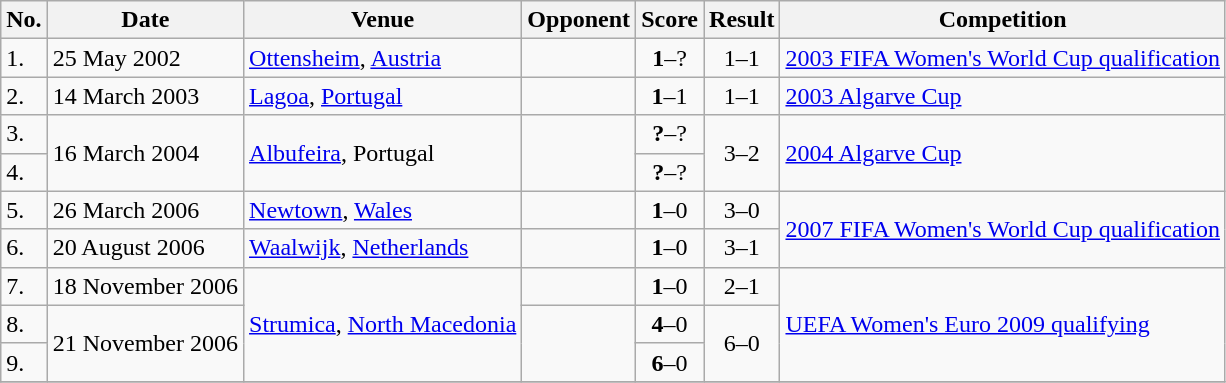<table class="wikitable">
<tr>
<th>No.</th>
<th>Date</th>
<th>Venue</th>
<th>Opponent</th>
<th>Score</th>
<th>Result</th>
<th>Competition</th>
</tr>
<tr>
<td>1.</td>
<td>25 May 2002</td>
<td><a href='#'>Ottensheim</a>, <a href='#'>Austria</a></td>
<td></td>
<td align=center><strong>1</strong>–?</td>
<td align=center>1–1</td>
<td><a href='#'>2003 FIFA Women's World Cup qualification</a></td>
</tr>
<tr>
<td>2.</td>
<td>14 March 2003</td>
<td><a href='#'>Lagoa</a>, <a href='#'>Portugal</a></td>
<td></td>
<td align=center><strong>1</strong>–1</td>
<td align=center>1–1</td>
<td><a href='#'>2003 Algarve Cup</a></td>
</tr>
<tr>
<td>3.</td>
<td rowspan=2>16 March 2004</td>
<td rowspan=2><a href='#'>Albufeira</a>, Portugal</td>
<td rowspan=2></td>
<td align=center><strong>?</strong>–?</td>
<td rowspan=2 align=center>3–2</td>
<td rowspan=2><a href='#'>2004 Algarve Cup</a></td>
</tr>
<tr>
<td>4.</td>
<td align=center><strong>?</strong>–?</td>
</tr>
<tr>
<td>5.</td>
<td>26 March 2006</td>
<td><a href='#'>Newtown</a>, <a href='#'>Wales</a></td>
<td></td>
<td align=center><strong>1</strong>–0</td>
<td align=center>3–0</td>
<td rowspan=2><a href='#'>2007 FIFA Women's World Cup qualification</a></td>
</tr>
<tr>
<td>6.</td>
<td>20 August 2006</td>
<td><a href='#'>Waalwijk</a>, <a href='#'>Netherlands</a></td>
<td></td>
<td align=center><strong>1</strong>–0</td>
<td align=center>3–1</td>
</tr>
<tr>
<td>7.</td>
<td>18 November 2006</td>
<td rowspan=3><a href='#'>Strumica</a>, <a href='#'>North Macedonia</a></td>
<td></td>
<td align=center><strong>1</strong>–0</td>
<td align=center>2–1</td>
<td rowspan=3><a href='#'>UEFA Women's Euro 2009 qualifying</a></td>
</tr>
<tr>
<td>8.</td>
<td rowspan=2>21 November 2006</td>
<td rowspan=2></td>
<td align=center><strong>4</strong>–0</td>
<td rowspan=2 align=center>6–0</td>
</tr>
<tr>
<td>9.</td>
<td align=center><strong>6</strong>–0</td>
</tr>
<tr>
</tr>
</table>
